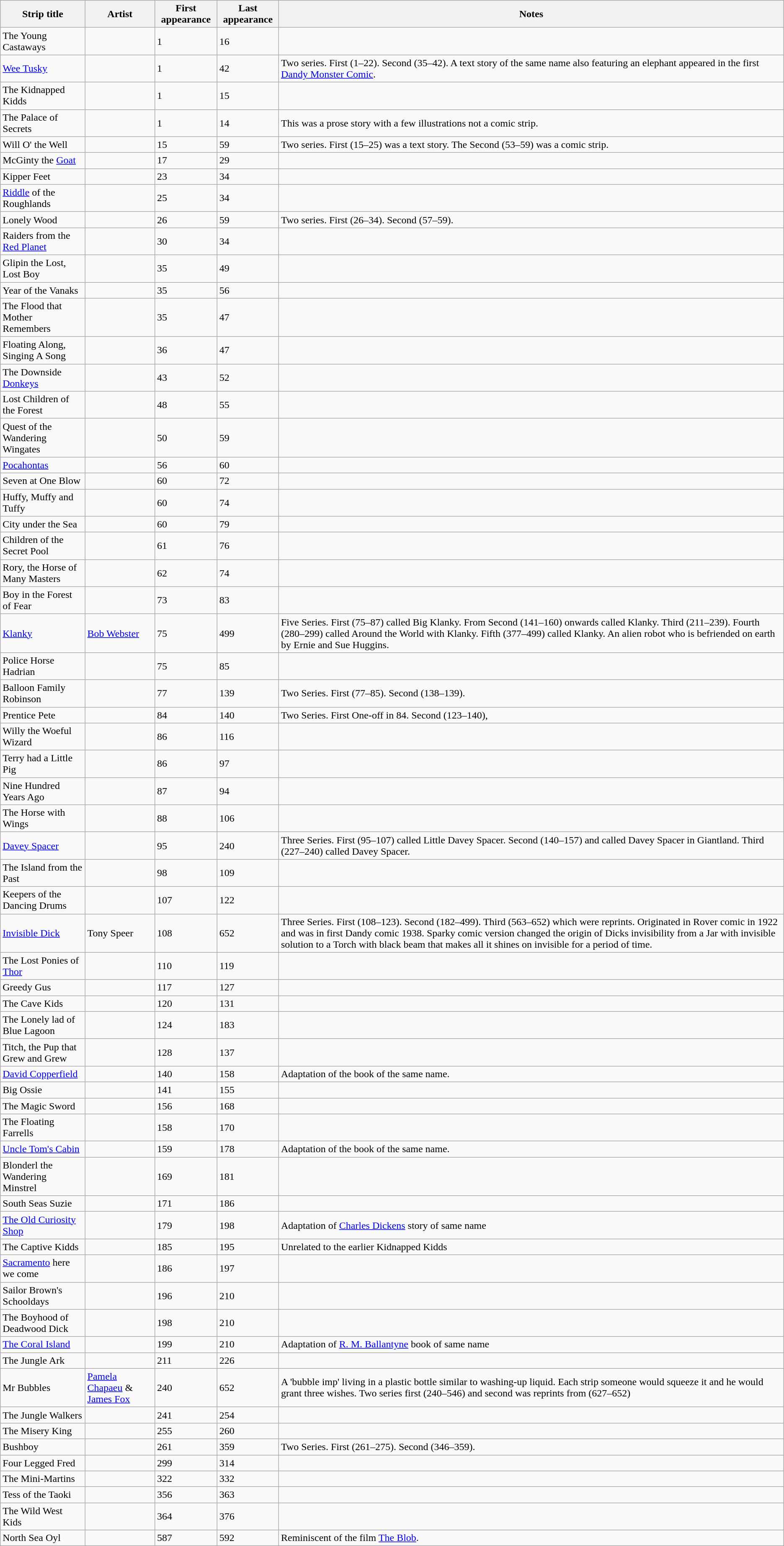<table class="wikitable sortable">
<tr>
<th>Strip title</th>
<th>Artist</th>
<th>First appearance</th>
<th>Last appearance</th>
<th>Notes</th>
</tr>
<tr>
<td>The Young Castaways</td>
<td></td>
<td>1</td>
<td>16</td>
<td></td>
</tr>
<tr>
<td><a href='#'>Wee Tusky</a></td>
<td></td>
<td>1</td>
<td>42</td>
<td>Two series. First (1–22). Second (35–42). A text story of the same name also featuring an elephant appeared in the first <a href='#'>Dandy Monster Comic</a>.</td>
</tr>
<tr>
<td>The Kidnapped Kidds</td>
<td></td>
<td>1</td>
<td>15</td>
<td></td>
</tr>
<tr>
<td>The Palace of Secrets</td>
<td></td>
<td>1</td>
<td>14</td>
<td>This was a prose story with a few illustrations not a comic strip.</td>
</tr>
<tr>
<td>Will O' the Well</td>
<td></td>
<td>15</td>
<td>59</td>
<td>Two series. First (15–25) was a text story. The Second (53–59) was a comic strip.</td>
</tr>
<tr>
<td>McGinty the <a href='#'>Goat</a></td>
<td></td>
<td>17</td>
<td>29</td>
<td></td>
</tr>
<tr>
<td>Kipper Feet</td>
<td></td>
<td>23</td>
<td>34</td>
<td></td>
</tr>
<tr>
<td><a href='#'>Riddle</a> of the Roughlands</td>
<td></td>
<td>25</td>
<td>34</td>
<td></td>
</tr>
<tr>
<td>Lonely Wood</td>
<td></td>
<td>26</td>
<td>59</td>
<td>Two series. First (26–34). Second (57–59).</td>
</tr>
<tr>
<td>Raiders from the <a href='#'>Red Planet</a></td>
<td></td>
<td>30</td>
<td>34</td>
<td></td>
</tr>
<tr>
<td>Glipin the Lost, Lost Boy</td>
<td></td>
<td>35</td>
<td>49</td>
<td></td>
</tr>
<tr>
<td>Year of the Vanaks</td>
<td></td>
<td>35</td>
<td>56</td>
<td></td>
</tr>
<tr>
<td>The Flood that Mother Remembers</td>
<td></td>
<td>35</td>
<td>47</td>
<td></td>
</tr>
<tr>
<td>Floating Along, Singing A Song</td>
<td></td>
<td>36</td>
<td>47</td>
<td></td>
</tr>
<tr>
<td>The Downside <a href='#'>Donkeys</a></td>
<td></td>
<td>43</td>
<td>52</td>
<td></td>
</tr>
<tr>
<td>Lost Children of the Forest</td>
<td></td>
<td>48</td>
<td>55</td>
<td></td>
</tr>
<tr>
<td>Quest of the Wandering Wingates</td>
<td></td>
<td>50</td>
<td>59</td>
<td></td>
</tr>
<tr>
<td><a href='#'>Pocahontas</a></td>
<td></td>
<td>56</td>
<td>60</td>
<td></td>
</tr>
<tr>
<td>Seven at One Blow</td>
<td></td>
<td>60</td>
<td>72</td>
<td></td>
</tr>
<tr>
<td>Huffy, Muffy and Tuffy</td>
<td></td>
<td>60</td>
<td>74</td>
<td></td>
</tr>
<tr>
<td>City under the Sea</td>
<td></td>
<td>60</td>
<td>79</td>
<td></td>
</tr>
<tr>
<td>Children of the Secret Pool</td>
<td></td>
<td>61</td>
<td>76</td>
<td></td>
</tr>
<tr>
<td>Rory, the Horse of Many Masters</td>
<td></td>
<td>62</td>
<td>74</td>
<td></td>
</tr>
<tr>
<td>Boy in the Forest of Fear</td>
<td></td>
<td>73</td>
<td>83</td>
<td></td>
</tr>
<tr>
<td><a href='#'>Klanky</a></td>
<td><a href='#'>Bob Webster</a></td>
<td>75</td>
<td>499</td>
<td>Five Series. First (75–87) called Big Klanky. From Second (141–160) onwards called Klanky. Third (211–239). Fourth (280–299) called Around the World with Klanky. Fifth (377–499) called Klanky. An alien robot who is befriended on earth by Ernie and Sue Huggins.</td>
</tr>
<tr>
<td>Police Horse Hadrian</td>
<td></td>
<td>75</td>
<td>85</td>
<td></td>
</tr>
<tr>
<td>Balloon Family Robinson</td>
<td></td>
<td>77</td>
<td>139</td>
<td>Two Series. First (77–85). Second (138–139).</td>
</tr>
<tr>
<td>Prentice Pete</td>
<td></td>
<td>84</td>
<td>140</td>
<td>Two Series. First One-off in 84. Second (123–140),</td>
</tr>
<tr>
<td>Willy the Woeful Wizard</td>
<td></td>
<td>86</td>
<td>116</td>
<td></td>
</tr>
<tr>
<td>Terry had a Little Pig</td>
<td></td>
<td>86</td>
<td>97</td>
<td></td>
</tr>
<tr>
<td>Nine Hundred Years Ago</td>
<td></td>
<td>87</td>
<td>94</td>
<td></td>
</tr>
<tr>
<td>The Horse with Wings</td>
<td></td>
<td>88</td>
<td>106</td>
<td></td>
</tr>
<tr>
<td><a href='#'>Davey Spacer</a></td>
<td></td>
<td>95</td>
<td>240</td>
<td>Three Series. First (95–107) called Little Davey Spacer. Second (140–157) and called Davey Spacer in Giantland. Third (227–240) called Davey Spacer.</td>
</tr>
<tr>
<td>The Island from the Past</td>
<td></td>
<td>98</td>
<td>109</td>
<td></td>
</tr>
<tr>
<td>Keepers of the Dancing Drums</td>
<td></td>
<td>107</td>
<td>122</td>
<td></td>
</tr>
<tr>
<td><a href='#'>Invisible Dick</a></td>
<td>Tony Speer</td>
<td>108</td>
<td>652</td>
<td>Three Series. First (108–123). Second (182–499). Third (563–652) which were reprints. Originated in Rover comic in 1922 and was in first Dandy comic 1938. Sparky comic version changed the origin of Dicks invisibility from a Jar with invisible solution to a Torch with black beam that makes all it shines on invisible for a period of time.</td>
</tr>
<tr>
<td>The Lost Ponies of <a href='#'>Thor</a></td>
<td></td>
<td>110</td>
<td>119</td>
<td></td>
</tr>
<tr>
<td>Greedy Gus</td>
<td></td>
<td>117</td>
<td>127</td>
<td></td>
</tr>
<tr>
<td>The Cave Kids</td>
<td></td>
<td>120</td>
<td>131</td>
<td></td>
</tr>
<tr>
<td>The Lonely lad of Blue Lagoon</td>
<td></td>
<td>124</td>
<td>183</td>
<td></td>
</tr>
<tr>
<td>Titch, the Pup that Grew and Grew</td>
<td></td>
<td>128</td>
<td>137</td>
<td></td>
</tr>
<tr>
<td><a href='#'>David Copperfield</a></td>
<td></td>
<td>140</td>
<td>158</td>
<td>Adaptation of the book of the same name.</td>
</tr>
<tr>
<td>Big Ossie</td>
<td></td>
<td>141</td>
<td>155</td>
<td></td>
</tr>
<tr>
<td>The Magic Sword</td>
<td></td>
<td>156</td>
<td>168</td>
<td></td>
</tr>
<tr>
<td>The Floating Farrells</td>
<td></td>
<td>158</td>
<td>170</td>
<td></td>
</tr>
<tr>
<td><a href='#'>Uncle Tom's Cabin</a></td>
<td></td>
<td>159</td>
<td>178</td>
<td>Adaptation of the book of the same name.</td>
</tr>
<tr>
<td>Blonderl the Wandering Minstrel</td>
<td></td>
<td>169</td>
<td>181</td>
<td></td>
</tr>
<tr>
<td>South Seas Suzie</td>
<td></td>
<td>171</td>
<td>186</td>
<td></td>
</tr>
<tr>
<td><a href='#'>The Old Curiosity Shop</a></td>
<td></td>
<td>179</td>
<td>198</td>
<td>Adaptation of <a href='#'>Charles Dickens</a> story of same name</td>
</tr>
<tr>
<td>The Captive Kidds</td>
<td></td>
<td>185</td>
<td>195</td>
<td>Unrelated to the earlier Kidnapped Kidds</td>
</tr>
<tr>
<td><a href='#'>Sacramento</a> here we come</td>
<td></td>
<td>186</td>
<td>197</td>
<td></td>
</tr>
<tr>
<td>Sailor Brown's Schooldays</td>
<td></td>
<td>196</td>
<td>210</td>
<td></td>
</tr>
<tr>
<td>The Boyhood of Deadwood Dick</td>
<td></td>
<td>198</td>
<td>210</td>
<td></td>
</tr>
<tr>
<td><a href='#'>The Coral Island</a></td>
<td></td>
<td>199</td>
<td>210</td>
<td>Adaptation of <a href='#'>R. M. Ballantyne</a> book of same name</td>
</tr>
<tr>
<td>The Jungle Ark</td>
<td></td>
<td>211</td>
<td>226</td>
<td></td>
</tr>
<tr>
<td>Mr Bubbles</td>
<td><a href='#'>Pamela Chapaeu</a> & <a href='#'>James Fox</a></td>
<td>240</td>
<td>652</td>
<td>A 'bubble imp' living in a plastic bottle similar to washing-up liquid. Each strip someone would squeeze it and he would grant three wishes. Two series first (240–546) and second was reprints from (627–652)</td>
</tr>
<tr>
<td>The Jungle Walkers</td>
<td></td>
<td>241</td>
<td>254</td>
<td></td>
</tr>
<tr>
<td>The Misery King</td>
<td></td>
<td>255</td>
<td>260</td>
<td></td>
</tr>
<tr>
<td>Bushboy</td>
<td></td>
<td>261</td>
<td>359</td>
<td>Two Series. First (261–275). Second (346–359).</td>
</tr>
<tr>
<td>Four Legged Fred</td>
<td></td>
<td>299</td>
<td>314</td>
<td></td>
</tr>
<tr>
<td>The Mini-Martins</td>
<td></td>
<td>322</td>
<td>332</td>
<td></td>
</tr>
<tr>
<td>Tess of the Taoki</td>
<td></td>
<td>356</td>
<td>363</td>
<td></td>
</tr>
<tr>
<td>The Wild West Kids</td>
<td></td>
<td>364</td>
<td>376</td>
<td></td>
</tr>
<tr>
<td>North Sea Oyl</td>
<td></td>
<td>587</td>
<td>592</td>
<td>Reminiscent of the film <a href='#'>The Blob</a>.</td>
</tr>
</table>
